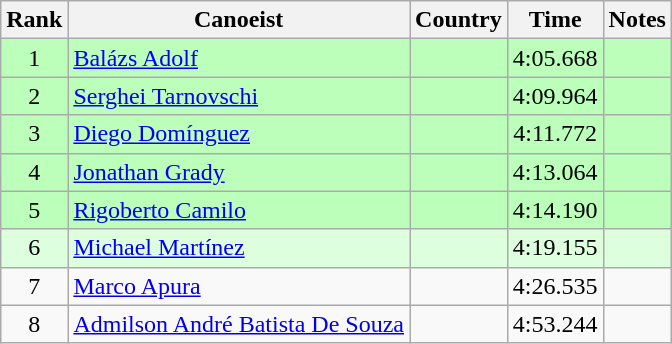<table class="wikitable" style="text-align:center">
<tr>
<th>Rank</th>
<th>Canoeist</th>
<th>Country</th>
<th>Time</th>
<th>Notes</th>
</tr>
<tr bgcolor=bbffbb>
<td>1</td>
<td align="left"><a href='#'>Balázs Adolf</a></td>
<td align="left"></td>
<td>4:05.668</td>
<td></td>
</tr>
<tr bgcolor=bbffbb>
<td>2</td>
<td align="left"><a href='#'>Serghei Tarnovschi</a></td>
<td align="left"></td>
<td>4:09.964</td>
<td></td>
</tr>
<tr bgcolor=bbffbb>
<td>3</td>
<td align="left"><a href='#'>Diego Domínguez</a></td>
<td align="left"></td>
<td>4:11.772</td>
<td></td>
</tr>
<tr bgcolor=bbffbb>
<td>4</td>
<td align="left"><a href='#'>Jonathan Grady</a></td>
<td align="left"></td>
<td>4:13.064</td>
<td></td>
</tr>
<tr bgcolor=bbffbb>
<td>5</td>
<td align="left"><a href='#'>Rigoberto Camilo</a></td>
<td align="left"></td>
<td>4:14.190</td>
<td></td>
</tr>
<tr bgcolor=ddffdd>
<td>6</td>
<td align="left"><a href='#'>Michael Martínez</a></td>
<td align="left"></td>
<td>4:19.155</td>
<td></td>
</tr>
<tr>
<td>7</td>
<td align="left"><a href='#'>Marco Apura</a></td>
<td align="left"></td>
<td>4:26.535</td>
<td></td>
</tr>
<tr>
<td>8</td>
<td align="left"><a href='#'>Admilson André Batista De Souza</a></td>
<td align="left"></td>
<td>4:53.244</td>
<td></td>
</tr>
</table>
